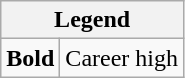<table class="wikitable mw-collapsible mw-collapsed">
<tr>
<th colspan="2">Legend</th>
</tr>
<tr>
<td><strong>Bold</strong></td>
<td>Career high</td>
</tr>
</table>
